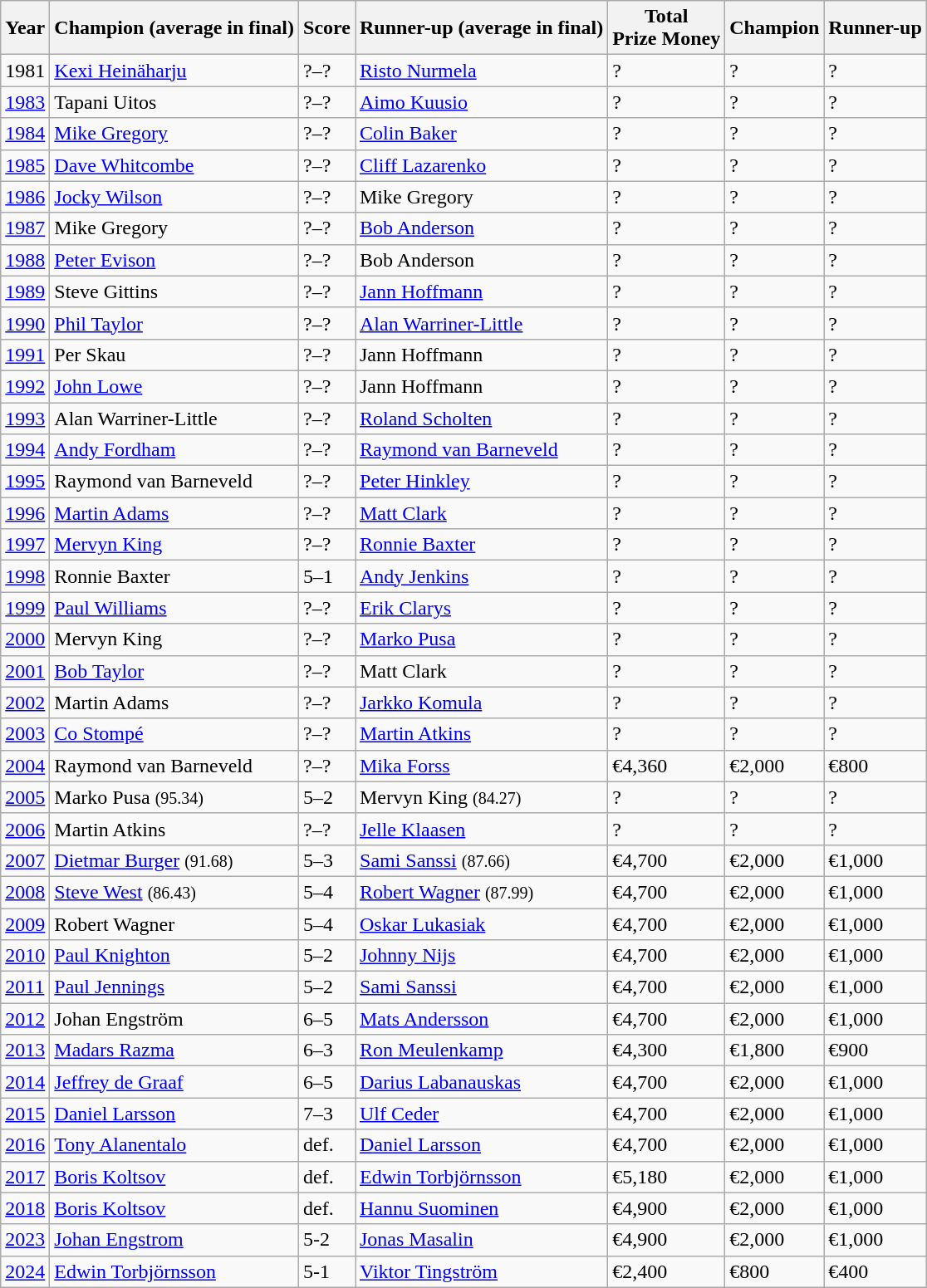<table class="wikitable">
<tr>
<th>Year</th>
<th>Champion (average in final)</th>
<th>Score</th>
<th>Runner-up (average in final)</th>
<th>Total<br>Prize Money</th>
<th>Champion</th>
<th>Runner-up</th>
</tr>
<tr>
<td>1981</td>
<td> <a href='#'>Kexi Heinäharju</a></td>
<td>?–?</td>
<td> <a href='#'>Risto Nurmela</a></td>
<td>?</td>
<td>?</td>
<td>?</td>
</tr>
<tr>
<td><a href='#'>1983</a></td>
<td> Tapani Uitos</td>
<td>?–?</td>
<td> <a href='#'>Aimo Kuusio</a></td>
<td>?</td>
<td>?</td>
<td>?</td>
</tr>
<tr>
<td><a href='#'>1984</a></td>
<td> <a href='#'>Mike Gregory</a></td>
<td>?–?</td>
<td> <a href='#'>Colin Baker</a></td>
<td>?</td>
<td>?</td>
<td>?</td>
</tr>
<tr>
<td><a href='#'>1985</a></td>
<td> <a href='#'>Dave Whitcombe</a></td>
<td>?–?</td>
<td> <a href='#'>Cliff Lazarenko</a></td>
<td>?</td>
<td>?</td>
<td>?</td>
</tr>
<tr>
<td><a href='#'>1986</a></td>
<td> <a href='#'>Jocky Wilson</a></td>
<td>?–?</td>
<td> Mike Gregory</td>
<td>?</td>
<td>?</td>
<td>?</td>
</tr>
<tr>
<td><a href='#'>1987</a></td>
<td> Mike Gregory</td>
<td>?–?</td>
<td> <a href='#'>Bob Anderson</a></td>
<td>?</td>
<td>?</td>
<td>?</td>
</tr>
<tr>
<td><a href='#'>1988</a></td>
<td> <a href='#'>Peter Evison</a></td>
<td>?–?</td>
<td> Bob Anderson</td>
<td>?</td>
<td>?</td>
<td>?</td>
</tr>
<tr>
<td><a href='#'>1989</a></td>
<td> Steve Gittins</td>
<td>?–?</td>
<td> <a href='#'>Jann Hoffmann</a></td>
<td>?</td>
<td>?</td>
<td>?</td>
</tr>
<tr>
<td><a href='#'>1990</a></td>
<td> <a href='#'>Phil Taylor</a></td>
<td>?–?</td>
<td> <a href='#'>Alan Warriner-Little</a></td>
<td>?</td>
<td>?</td>
<td>?</td>
</tr>
<tr>
<td><a href='#'>1991</a></td>
<td> Per Skau</td>
<td>?–?</td>
<td> Jann Hoffmann</td>
<td>?</td>
<td>?</td>
<td>?</td>
</tr>
<tr>
<td><a href='#'>1992</a></td>
<td> <a href='#'>John Lowe</a></td>
<td>?–?</td>
<td> Jann Hoffmann</td>
<td>?</td>
<td>?</td>
<td>?</td>
</tr>
<tr>
<td><a href='#'>1993</a></td>
<td> Alan Warriner-Little</td>
<td>?–?</td>
<td> <a href='#'>Roland Scholten</a></td>
<td>?</td>
<td>?</td>
<td>?</td>
</tr>
<tr>
<td><a href='#'>1994</a></td>
<td> <a href='#'>Andy Fordham</a></td>
<td>?–?</td>
<td> <a href='#'>Raymond van Barneveld</a></td>
<td>?</td>
<td>?</td>
<td>?</td>
</tr>
<tr>
<td><a href='#'>1995</a></td>
<td> Raymond van Barneveld</td>
<td>?–?</td>
<td> <a href='#'>Peter Hinkley</a></td>
<td>?</td>
<td>?</td>
<td>?</td>
</tr>
<tr>
<td><a href='#'>1996</a></td>
<td> <a href='#'>Martin Adams</a></td>
<td>?–?</td>
<td> <a href='#'>Matt Clark</a></td>
<td>?</td>
<td>?</td>
<td>?</td>
</tr>
<tr>
<td><a href='#'>1997</a></td>
<td> <a href='#'>Mervyn King</a></td>
<td>?–?</td>
<td> <a href='#'>Ronnie Baxter</a></td>
<td>?</td>
<td>?</td>
<td>?</td>
</tr>
<tr>
<td><a href='#'>1998</a></td>
<td> Ronnie Baxter</td>
<td>5–1</td>
<td> <a href='#'>Andy Jenkins</a></td>
<td>?</td>
<td>?</td>
<td>?</td>
</tr>
<tr>
<td><a href='#'>1999</a></td>
<td> <a href='#'>Paul Williams</a></td>
<td>?–?</td>
<td> <a href='#'>Erik Clarys</a></td>
<td>?</td>
<td>?</td>
<td>?</td>
</tr>
<tr>
<td><a href='#'>2000</a></td>
<td> Mervyn King</td>
<td>?–?</td>
<td> <a href='#'>Marko Pusa</a></td>
<td>?</td>
<td>?</td>
<td>?</td>
</tr>
<tr>
<td><a href='#'>2001</a></td>
<td> <a href='#'>Bob Taylor</a></td>
<td>?–?</td>
<td> Matt Clark</td>
<td>?</td>
<td>?</td>
<td>?</td>
</tr>
<tr>
<td><a href='#'>2002</a></td>
<td> Martin Adams</td>
<td>?–?</td>
<td> <a href='#'>Jarkko Komula</a></td>
<td>?</td>
<td>?</td>
<td>?</td>
</tr>
<tr>
<td><a href='#'>2003</a></td>
<td> <a href='#'>Co Stompé</a></td>
<td>?–?</td>
<td> <a href='#'>Martin Atkins</a></td>
<td>?</td>
<td>?</td>
<td>?</td>
</tr>
<tr>
<td><a href='#'>2004</a></td>
<td> Raymond van Barneveld</td>
<td>?–?</td>
<td> <a href='#'>Mika Forss</a></td>
<td>€4,360</td>
<td>€2,000</td>
<td>€800</td>
</tr>
<tr>
<td><a href='#'>2005</a></td>
<td> Marko Pusa <small><span>(95.34)</span></small></td>
<td>5–2</td>
<td> Mervyn King <small><span>(84.27)</span></small></td>
<td>?</td>
<td>?</td>
<td>?</td>
</tr>
<tr>
<td><a href='#'>2006</a></td>
<td> Martin Atkins</td>
<td>?–?</td>
<td> <a href='#'>Jelle Klaasen</a></td>
<td>?</td>
<td>?</td>
<td>?</td>
</tr>
<tr>
<td><a href='#'>2007</a></td>
<td> <a href='#'>Dietmar Burger</a> <small><span>(91.68)</span></small></td>
<td>5–3</td>
<td> <a href='#'>Sami Sanssi</a> <small><span>(87.66)</span></small></td>
<td>€4,700</td>
<td>€2,000</td>
<td>€1,000</td>
</tr>
<tr>
<td><a href='#'>2008</a></td>
<td> <a href='#'>Steve West</a> <small><span>(86.43)</span></small></td>
<td>5–4</td>
<td> <a href='#'>Robert Wagner</a> <small><span>(87.99)</span></small></td>
<td>€4,700</td>
<td>€2,000</td>
<td>€1,000</td>
</tr>
<tr>
<td><a href='#'>2009</a></td>
<td> Robert Wagner</td>
<td>5–4</td>
<td> <a href='#'>Oskar Lukasiak</a></td>
<td>€4,700</td>
<td>€2,000</td>
<td>€1,000</td>
</tr>
<tr>
<td><a href='#'>2010</a></td>
<td> <a href='#'>Paul Knighton</a></td>
<td>5–2</td>
<td> <a href='#'>Johnny Nijs</a></td>
<td>€4,700</td>
<td>€2,000</td>
<td>€1,000</td>
</tr>
<tr>
<td><a href='#'>2011</a></td>
<td> <a href='#'>Paul Jennings</a></td>
<td>5–2</td>
<td> <a href='#'>Sami Sanssi</a></td>
<td>€4,700</td>
<td>€2,000</td>
<td>€1,000</td>
</tr>
<tr>
<td><a href='#'>2012</a></td>
<td> Johan Engström</td>
<td>6–5</td>
<td> <a href='#'>Mats Andersson</a></td>
<td>€4,700</td>
<td>€2,000</td>
<td>€1,000</td>
</tr>
<tr>
<td><a href='#'>2013</a></td>
<td> <a href='#'>Madars Razma</a></td>
<td>6–3</td>
<td> <a href='#'>Ron Meulenkamp</a></td>
<td>€4,300</td>
<td>€1,800</td>
<td>€900</td>
</tr>
<tr>
<td><a href='#'>2014</a></td>
<td> <a href='#'>Jeffrey de Graaf</a></td>
<td>6–5</td>
<td> <a href='#'>Darius Labanauskas</a></td>
<td>€4,700</td>
<td>€2,000</td>
<td>€1,000</td>
</tr>
<tr>
<td><a href='#'>2015</a></td>
<td> <a href='#'>Daniel Larsson</a></td>
<td>7–3</td>
<td> <a href='#'>Ulf Ceder</a></td>
<td>€4,700</td>
<td>€2,000</td>
<td>€1,000</td>
</tr>
<tr>
<td><a href='#'>2016</a></td>
<td> <a href='#'>Tony Alanentalo</a></td>
<td>def.</td>
<td> <a href='#'>Daniel Larsson</a></td>
<td>€4,700</td>
<td>€2,000</td>
<td>€1,000</td>
</tr>
<tr>
<td><a href='#'>2017</a></td>
<td> <a href='#'>Boris Koltsov</a></td>
<td>def.</td>
<td> <a href='#'>Edwin Torbjörnsson</a></td>
<td>€5,180</td>
<td>€2,000</td>
<td>€1,000</td>
</tr>
<tr>
<td><a href='#'>2018</a></td>
<td> <a href='#'>Boris Koltsov</a></td>
<td>def.</td>
<td> <a href='#'>Hannu Suominen</a></td>
<td>€4,900</td>
<td>€2,000</td>
<td>€1,000</td>
</tr>
<tr>
<td><a href='#'>2023</a></td>
<td> <a href='#'>Johan Engstrom</a></td>
<td>5-2</td>
<td> <a href='#'>Jonas Masalin</a></td>
<td>€4,900</td>
<td>€2,000</td>
<td>€1,000</td>
</tr>
<tr>
<td><a href='#'>2024</a></td>
<td> <a href='#'>Edwin Torbjörnsson</a></td>
<td>5-1</td>
<td> <a href='#'>Viktor Tingström</a></td>
<td>€2,400</td>
<td>€800</td>
<td>€400</td>
</tr>
</table>
